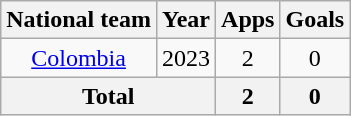<table class=wikitable style=text-align:center>
<tr>
<th>National team</th>
<th>Year</th>
<th>Apps</th>
<th>Goals</th>
</tr>
<tr>
<td rowspan="1"><a href='#'>Colombia</a></td>
<td>2023</td>
<td>2</td>
<td>0</td>
</tr>
<tr>
<th colspan="2">Total</th>
<th>2</th>
<th>0</th>
</tr>
</table>
